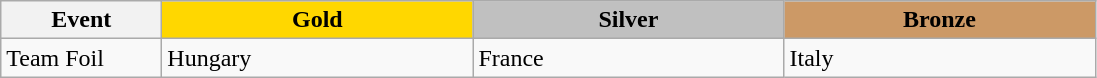<table class="wikitable">
<tr>
<th width="100">Event</th>
<th style="background-color:gold;" width="200"> Gold</th>
<th style="background-color:silver;" width="200"> Silver</th>
<th style="background-color:#CC9966;" width="200"> Bronze</th>
</tr>
<tr>
<td>Team Foil</td>
<td> Hungary</td>
<td> France</td>
<td> Italy</td>
</tr>
</table>
